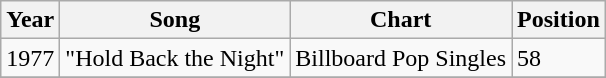<table class="wikitable">
<tr>
<th align="left">Year</th>
<th align="left">Song</th>
<th align="left">Chart</th>
<th align="left">Position</th>
</tr>
<tr>
<td align="left">1977</td>
<td align="left">"Hold Back the Night"</td>
<td align="left">Billboard Pop Singles</td>
<td align="left">58</td>
</tr>
<tr>
</tr>
</table>
